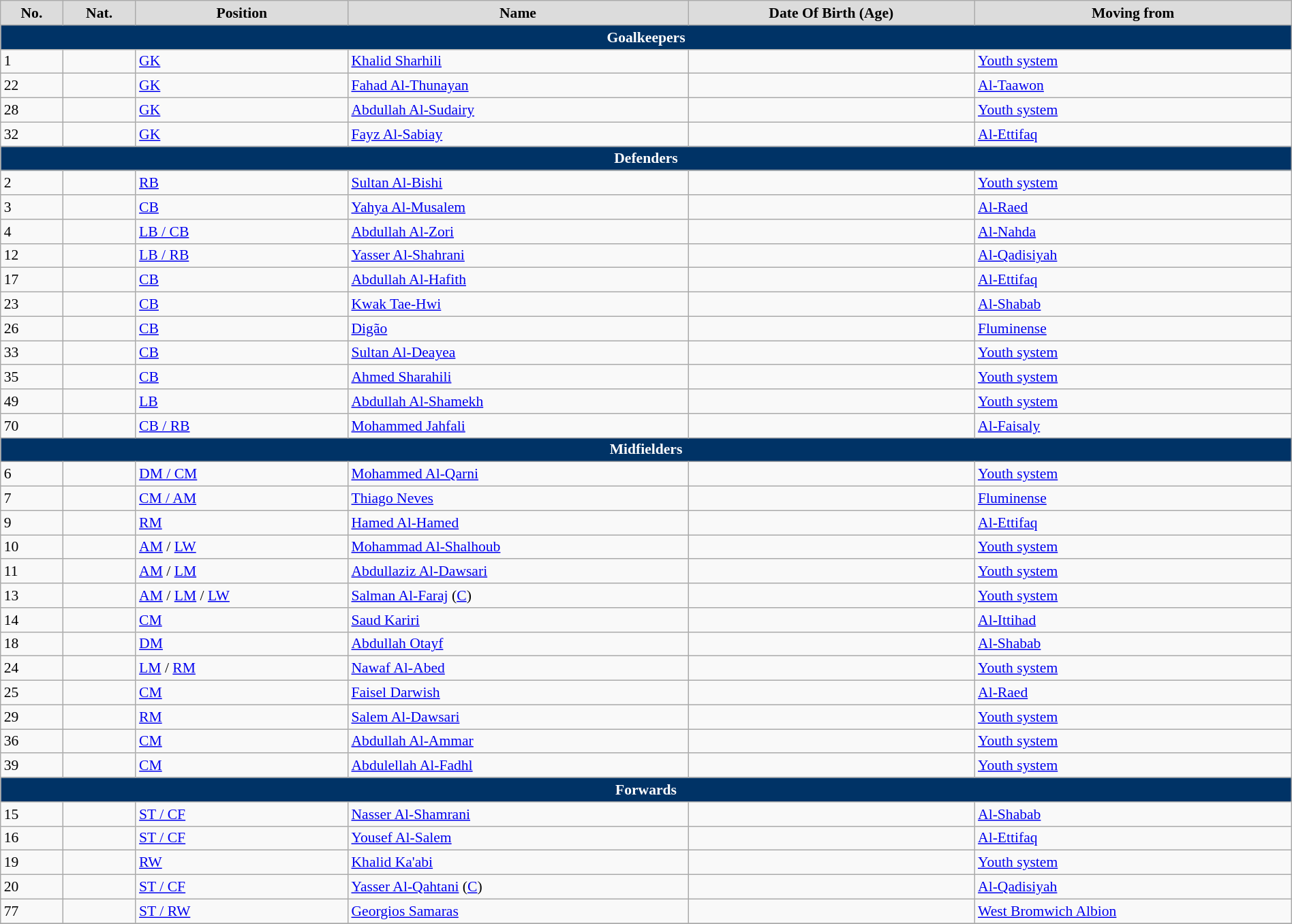<table class="wikitable"  style="text-align:left; font-size:90%; width:100%;">
<tr>
<th style="background:#dcdcdc; color:black; text-align:center;">No.</th>
<th style="background:#dcdcdc; color:black; text-align:center;">Nat.</th>
<th style="background:#dcdcdc; color:black; text-align:center;">Position</th>
<th style="background:#dcdcdc; color:black; text-align:center;">Name</th>
<th style="background:#dcdcdc; color:black; text-align:center;">Date Of Birth (Age)</th>
<th style="background:#dcdcdc; color:black; text-align:center;">Moving from</th>
</tr>
<tr>
<th colspan=10 style="background:#003366; color:white; text-align:center;">Goalkeepers</th>
</tr>
<tr>
<td>1</td>
<td></td>
<td><a href='#'>GK</a></td>
<td><a href='#'>Khalid Sharhili</a></td>
<td></td>
<td><a href='#'>Youth system</a></td>
</tr>
<tr>
<td>22</td>
<td></td>
<td><a href='#'>GK</a></td>
<td><a href='#'>Fahad Al-Thunayan</a></td>
<td></td>
<td> <a href='#'>Al-Taawon</a></td>
</tr>
<tr>
<td>28</td>
<td></td>
<td><a href='#'>GK</a></td>
<td><a href='#'>Abdullah Al-Sudairy</a></td>
<td></td>
<td><a href='#'>Youth system</a></td>
</tr>
<tr>
<td>32</td>
<td></td>
<td><a href='#'>GK</a></td>
<td><a href='#'>Fayz Al-Sabiay</a></td>
<td></td>
<td> <a href='#'>Al-Ettifaq</a></td>
</tr>
<tr>
<th colspan=10 style="background:#003366; color:white; text-align:center;">Defenders</th>
</tr>
<tr>
<td>2</td>
<td></td>
<td><a href='#'>RB</a></td>
<td><a href='#'>Sultan Al-Bishi</a></td>
<td></td>
<td><a href='#'>Youth system</a></td>
</tr>
<tr>
<td>3</td>
<td></td>
<td><a href='#'>CB</a></td>
<td><a href='#'>Yahya Al-Musalem</a></td>
<td></td>
<td> <a href='#'>Al-Raed</a></td>
</tr>
<tr>
<td>4</td>
<td></td>
<td><a href='#'>LB / CB</a></td>
<td><a href='#'>Abdullah Al-Zori</a></td>
<td></td>
<td> <a href='#'>Al-Nahda</a></td>
</tr>
<tr>
<td>12</td>
<td></td>
<td><a href='#'>LB / RB</a></td>
<td><a href='#'>Yasser Al-Shahrani</a></td>
<td></td>
<td> <a href='#'>Al-Qadisiyah</a></td>
</tr>
<tr>
<td>17</td>
<td></td>
<td><a href='#'>CB</a></td>
<td><a href='#'>Abdullah Al-Hafith</a></td>
<td></td>
<td> <a href='#'>Al-Ettifaq</a></td>
</tr>
<tr>
<td>23</td>
<td></td>
<td><a href='#'>CB</a></td>
<td><a href='#'>Kwak Tae-Hwi</a></td>
<td></td>
<td> <a href='#'>Al-Shabab</a></td>
</tr>
<tr>
<td>26</td>
<td></td>
<td><a href='#'>CB</a></td>
<td><a href='#'>Digão</a></td>
<td></td>
<td> <a href='#'>Fluminense</a></td>
</tr>
<tr>
<td>33</td>
<td></td>
<td><a href='#'>CB</a></td>
<td><a href='#'>Sultan Al-Deayea</a></td>
<td></td>
<td><a href='#'>Youth system</a></td>
</tr>
<tr>
<td>35</td>
<td></td>
<td><a href='#'>CB</a></td>
<td><a href='#'>Ahmed Sharahili</a></td>
<td></td>
<td><a href='#'>Youth system</a></td>
</tr>
<tr>
<td>49</td>
<td></td>
<td><a href='#'>LB</a></td>
<td><a href='#'>Abdullah Al-Shamekh</a></td>
<td></td>
<td><a href='#'>Youth system</a></td>
</tr>
<tr>
<td>70</td>
<td></td>
<td><a href='#'>CB / RB</a></td>
<td><a href='#'>Mohammed Jahfali</a></td>
<td></td>
<td> <a href='#'>Al-Faisaly</a></td>
</tr>
<tr>
<th colspan=10 style="background:#003366; color:white; text-align:center;">Midfielders</th>
</tr>
<tr>
<td>6</td>
<td></td>
<td><a href='#'>DM / CM</a></td>
<td><a href='#'>Mohammed Al-Qarni</a></td>
<td></td>
<td><a href='#'>Youth system</a></td>
</tr>
<tr>
<td>7</td>
<td></td>
<td><a href='#'>CM / AM</a></td>
<td><a href='#'>Thiago Neves</a></td>
<td></td>
<td> <a href='#'>Fluminense</a></td>
</tr>
<tr>
<td>9</td>
<td></td>
<td><a href='#'>RM</a></td>
<td><a href='#'>Hamed Al-Hamed</a></td>
<td></td>
<td> <a href='#'>Al-Ettifaq</a></td>
</tr>
<tr>
<td>10</td>
<td></td>
<td><a href='#'>AM</a> / <a href='#'>LW</a></td>
<td><a href='#'>Mohammad Al-Shalhoub</a></td>
<td></td>
<td><a href='#'>Youth system</a></td>
</tr>
<tr>
<td>11</td>
<td></td>
<td><a href='#'>AM</a> / <a href='#'>LM</a></td>
<td><a href='#'>Abdullaziz Al-Dawsari</a></td>
<td></td>
<td><a href='#'>Youth system</a></td>
</tr>
<tr>
<td>13</td>
<td></td>
<td><a href='#'>AM</a> / <a href='#'>LM</a> / <a href='#'>LW</a></td>
<td><a href='#'>Salman Al-Faraj</a> (<a href='#'>C</a>)</td>
<td></td>
<td><a href='#'>Youth system</a></td>
</tr>
<tr>
<td>14</td>
<td></td>
<td><a href='#'>CM</a></td>
<td><a href='#'>Saud Kariri</a></td>
<td></td>
<td> <a href='#'>Al-Ittihad</a></td>
</tr>
<tr>
<td>18</td>
<td></td>
<td><a href='#'>DM</a></td>
<td><a href='#'>Abdullah Otayf</a></td>
<td></td>
<td> <a href='#'>Al-Shabab</a></td>
</tr>
<tr>
<td>24</td>
<td></td>
<td><a href='#'>LM</a> / <a href='#'>RM</a></td>
<td><a href='#'>Nawaf Al-Abed</a></td>
<td></td>
<td><a href='#'>Youth system</a></td>
</tr>
<tr>
<td>25</td>
<td></td>
<td><a href='#'>CM</a></td>
<td><a href='#'>Faisel Darwish</a></td>
<td></td>
<td> <a href='#'>Al-Raed</a></td>
</tr>
<tr>
<td>29</td>
<td></td>
<td><a href='#'>RM</a></td>
<td><a href='#'>Salem Al-Dawsari</a></td>
<td></td>
<td><a href='#'>Youth system</a></td>
</tr>
<tr>
<td>36</td>
<td></td>
<td><a href='#'>CM</a></td>
<td><a href='#'>Abdullah Al-Ammar</a></td>
<td></td>
<td><a href='#'>Youth system</a></td>
</tr>
<tr>
<td>39</td>
<td></td>
<td><a href='#'>CM</a></td>
<td><a href='#'>Abdulellah Al-Fadhl</a></td>
<td></td>
<td><a href='#'>Youth system</a></td>
</tr>
<tr>
<th colspan=10 style="background:#003366; color:white; text-align:center;">Forwards</th>
</tr>
<tr>
<td>15</td>
<td></td>
<td><a href='#'>ST / CF</a></td>
<td><a href='#'>Nasser Al-Shamrani</a></td>
<td></td>
<td> <a href='#'>Al-Shabab</a></td>
</tr>
<tr>
<td>16</td>
<td></td>
<td><a href='#'>ST / CF</a></td>
<td><a href='#'>Yousef Al-Salem</a></td>
<td></td>
<td> <a href='#'>Al-Ettifaq</a></td>
</tr>
<tr>
<td>19</td>
<td></td>
<td><a href='#'>RW</a></td>
<td><a href='#'>Khalid Ka'abi</a></td>
<td></td>
<td><a href='#'>Youth system</a></td>
</tr>
<tr>
<td>20</td>
<td></td>
<td><a href='#'>ST / CF</a></td>
<td><a href='#'>Yasser Al-Qahtani</a> (<a href='#'>C</a>)</td>
<td></td>
<td> <a href='#'>Al-Qadisiyah</a></td>
</tr>
<tr>
<td>77</td>
<td></td>
<td><a href='#'>ST / RW</a></td>
<td><a href='#'>Georgios Samaras</a></td>
<td></td>
<td> <a href='#'>West Bromwich Albion</a></td>
</tr>
<tr>
</tr>
</table>
